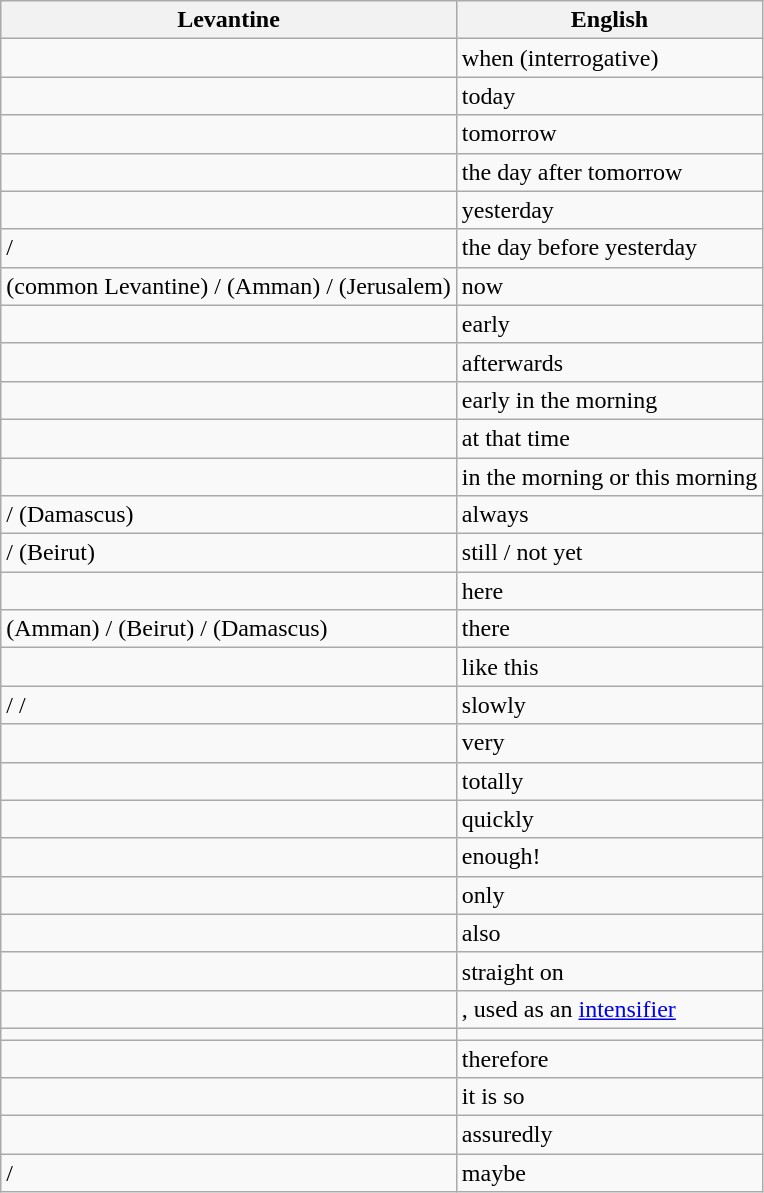<table class="wikitable">
<tr>
<th>Levantine</th>
<th>English</th>
</tr>
<tr>
<td> </td>
<td>when (interrogative)</td>
</tr>
<tr>
<td> </td>
<td>today</td>
</tr>
<tr>
<td> </td>
<td>tomorrow</td>
</tr>
<tr>
<td> </td>
<td>the day after tomorrow</td>
</tr>
<tr>
<td> </td>
<td>yesterday</td>
</tr>
<tr>
<td>  /  </td>
<td>the day before yesterday</td>
</tr>
<tr>
<td>  (common Levantine) /   (Amman) /   (Jerusalem)</td>
<td>now</td>
</tr>
<tr>
<td> </td>
<td>early</td>
</tr>
<tr>
<td> </td>
<td>afterwards</td>
</tr>
<tr>
<td> </td>
<td>early in the morning</td>
</tr>
<tr>
<td> </td>
<td>at that time</td>
</tr>
<tr>
<td> </td>
<td>in the morning or this morning</td>
</tr>
<tr>
<td>  /   (Damascus)</td>
<td>always</td>
</tr>
<tr>
<td>  /   (Beirut)</td>
<td>still / not yet</td>
</tr>
<tr>
<td> </td>
<td>here</td>
</tr>
<tr>
<td>  (Amman) /   (Beirut) /   (Damascus)</td>
<td>there</td>
</tr>
<tr>
<td> </td>
<td>like this</td>
</tr>
<tr>
<td>  /   /  </td>
<td>slowly</td>
</tr>
<tr>
<td> </td>
<td>very</td>
</tr>
<tr>
<td> </td>
<td>totally</td>
</tr>
<tr>
<td> </td>
<td>quickly</td>
</tr>
<tr>
<td> </td>
<td>enough!</td>
</tr>
<tr>
<td> </td>
<td>only</td>
</tr>
<tr>
<td> </td>
<td>also</td>
</tr>
<tr>
<td> </td>
<td>straight on</td>
</tr>
<tr>
<td> </td>
<td>, used as an <a href='#'>intensifier</a></td>
</tr>
<tr>
<td> </td>
<td></td>
</tr>
<tr>
<td> </td>
<td>therefore</td>
</tr>
<tr>
<td> </td>
<td>it is so</td>
</tr>
<tr>
<td> </td>
<td>assuredly</td>
</tr>
<tr>
<td>  /  </td>
<td>maybe</td>
</tr>
</table>
